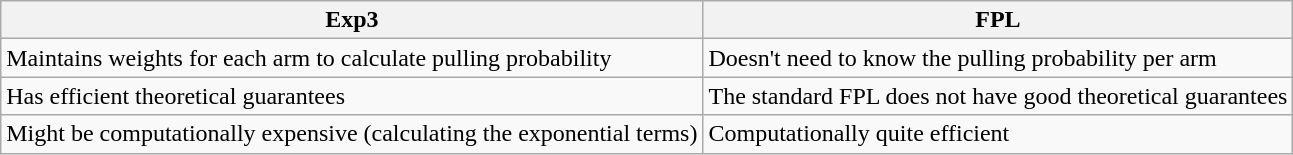<table class="wikitable">
<tr>
<th>Exp3</th>
<th>FPL</th>
</tr>
<tr>
<td>Maintains weights for each arm to calculate pulling probability</td>
<td>Doesn't need to know the pulling probability per arm</td>
</tr>
<tr>
<td>Has efficient theoretical guarantees</td>
<td>The standard FPL does not have good theoretical guarantees</td>
</tr>
<tr>
<td>Might be computationally expensive (calculating the exponential terms)</td>
<td>Computationally quite efficient</td>
</tr>
</table>
